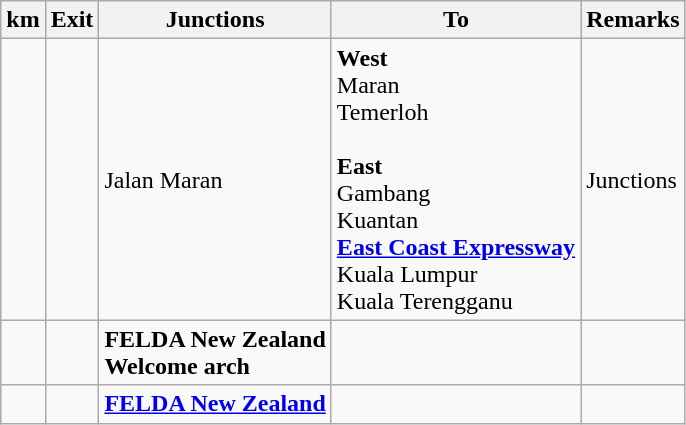<table class="wikitable">
<tr>
<th>km</th>
<th>Exit</th>
<th>Junctions</th>
<th>To</th>
<th>Remarks</th>
</tr>
<tr>
<td></td>
<td></td>
<td>Jalan Maran</td>
<td><strong>West</strong><br> Maran<br> Temerloh<br><br><strong>East</strong><br> Gambang<br> Kuantan<br> <strong><a href='#'>East Coast Expressway</a></strong><br>Kuala Lumpur<br>Kuala Terengganu</td>
<td>Junctions</td>
</tr>
<tr>
<td></td>
<td></td>
<td><strong>FELDA New Zealand</strong><br><strong>Welcome arch</strong></td>
<td></td>
<td></td>
</tr>
<tr>
<td></td>
<td></td>
<td><strong><a href='#'>FELDA New Zealand</a></strong></td>
<td></td>
<td></td>
</tr>
</table>
